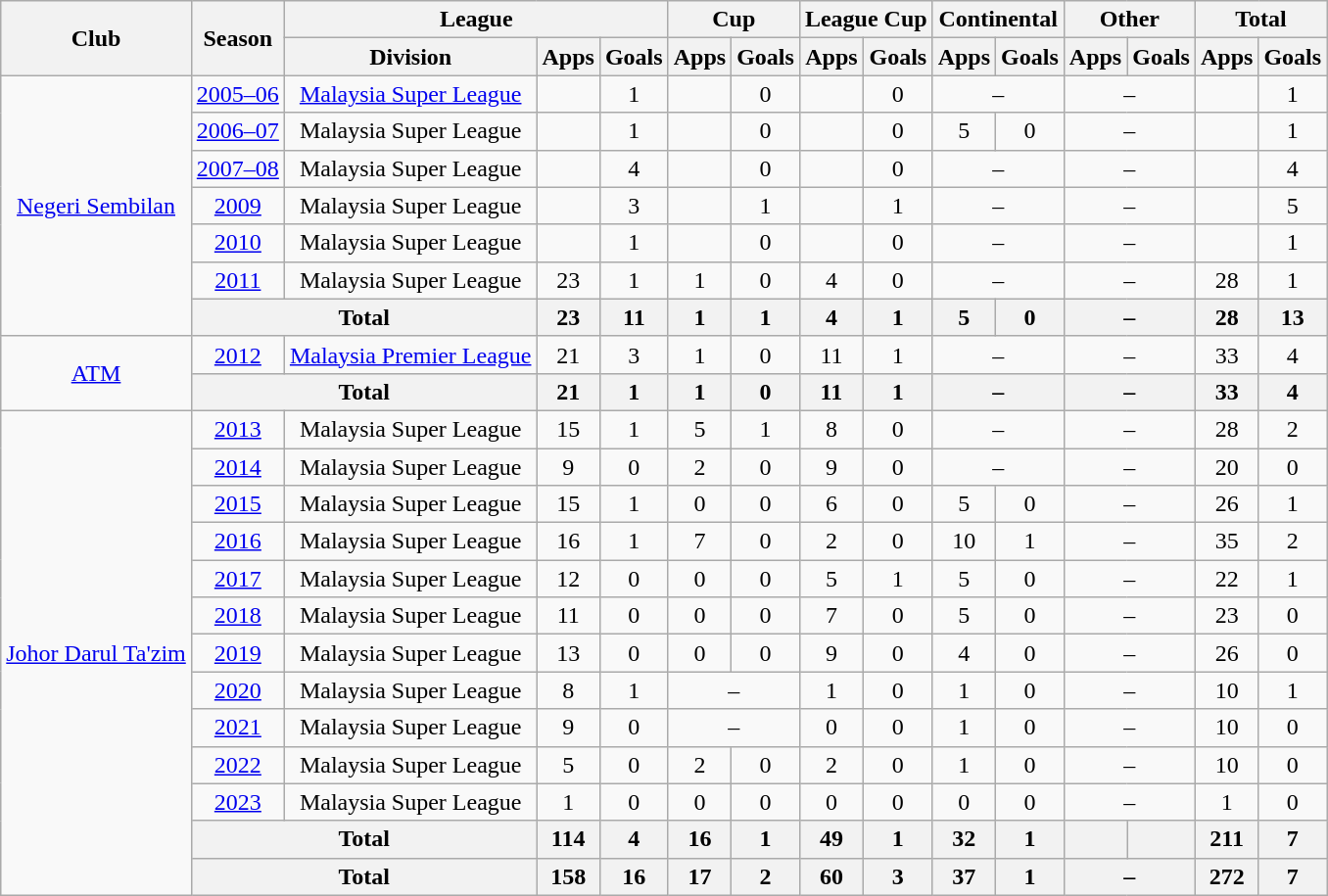<table class=wikitable style="text-align:center">
<tr>
<th rowspan=2>Club</th>
<th rowspan=2>Season</th>
<th colspan=3>League</th>
<th colspan=2>Cup</th>
<th colspan=2>League Cup</th>
<th colspan=2>Continental</th>
<th colspan=2>Other</th>
<th colspan=2>Total</th>
</tr>
<tr>
<th>Division</th>
<th>Apps</th>
<th>Goals</th>
<th>Apps</th>
<th>Goals</th>
<th>Apps</th>
<th>Goals</th>
<th>Apps</th>
<th>Goals</th>
<th>Apps</th>
<th>Goals</th>
<th>Apps</th>
<th>Goals</th>
</tr>
<tr>
<td rowspan=7><a href='#'>Negeri Sembilan</a></td>
<td><a href='#'>2005–06</a></td>
<td><a href='#'>Malaysia Super League</a></td>
<td></td>
<td>1</td>
<td></td>
<td>0</td>
<td></td>
<td>0</td>
<td colspan=2>–</td>
<td colspan=2>–</td>
<td></td>
<td>1</td>
</tr>
<tr>
<td><a href='#'>2006–07</a></td>
<td>Malaysia Super League</td>
<td></td>
<td>1</td>
<td></td>
<td>0</td>
<td></td>
<td>0</td>
<td>5</td>
<td>0</td>
<td colspan=2>–</td>
<td></td>
<td>1</td>
</tr>
<tr>
<td><a href='#'>2007–08</a></td>
<td>Malaysia Super League</td>
<td></td>
<td>4</td>
<td></td>
<td>0</td>
<td></td>
<td>0</td>
<td colspan=2>–</td>
<td colspan=2>–</td>
<td></td>
<td>4</td>
</tr>
<tr>
<td><a href='#'>2009</a></td>
<td>Malaysia Super League</td>
<td></td>
<td>3</td>
<td></td>
<td>1</td>
<td></td>
<td>1</td>
<td colspan=2>–</td>
<td colspan=2>–</td>
<td></td>
<td>5</td>
</tr>
<tr>
<td><a href='#'>2010</a></td>
<td>Malaysia Super League</td>
<td></td>
<td>1</td>
<td></td>
<td>0</td>
<td></td>
<td>0</td>
<td colspan=2>–</td>
<td colspan=2>–</td>
<td></td>
<td>1</td>
</tr>
<tr>
<td><a href='#'>2011</a></td>
<td>Malaysia Super League</td>
<td>23</td>
<td>1</td>
<td>1</td>
<td>0</td>
<td>4</td>
<td>0</td>
<td colspan=2>–</td>
<td colspan=2>–</td>
<td>28</td>
<td>1</td>
</tr>
<tr>
<th colspan="2">Total</th>
<th>23</th>
<th>11</th>
<th>1</th>
<th>1</th>
<th>4</th>
<th>1</th>
<th>5</th>
<th>0</th>
<th colspan=2>–</th>
<th>28</th>
<th>13</th>
</tr>
<tr>
<td rowspan=2><a href='#'>ATM</a></td>
<td><a href='#'>2012</a></td>
<td><a href='#'>Malaysia Premier League</a></td>
<td>21</td>
<td>3</td>
<td>1</td>
<td>0</td>
<td>11</td>
<td>1</td>
<td colspan=2>–</td>
<td colspan=2>–</td>
<td>33</td>
<td>4</td>
</tr>
<tr>
<th colspan="2">Total</th>
<th>21</th>
<th>1</th>
<th>1</th>
<th>0</th>
<th>11</th>
<th>1</th>
<th colspan=2>–</th>
<th colspan=2>–</th>
<th>33</th>
<th>4</th>
</tr>
<tr>
<td rowspan="13"><a href='#'>Johor Darul Ta'zim</a></td>
<td><a href='#'>2013</a></td>
<td>Malaysia Super League</td>
<td>15</td>
<td>1</td>
<td>5</td>
<td>1</td>
<td>8</td>
<td>0</td>
<td colspan=2>–</td>
<td colspan=2>–</td>
<td>28</td>
<td>2</td>
</tr>
<tr>
<td><a href='#'>2014</a></td>
<td>Malaysia Super League</td>
<td>9</td>
<td>0</td>
<td>2</td>
<td>0</td>
<td>9</td>
<td>0</td>
<td colspan=2>–</td>
<td colspan=2>–</td>
<td>20</td>
<td>0</td>
</tr>
<tr>
<td><a href='#'>2015</a></td>
<td>Malaysia Super League</td>
<td>15</td>
<td>1</td>
<td>0</td>
<td>0</td>
<td>6</td>
<td>0</td>
<td>5</td>
<td>0</td>
<td colspan=2>–</td>
<td>26</td>
<td>1</td>
</tr>
<tr>
<td><a href='#'>2016</a></td>
<td>Malaysia Super League</td>
<td>16</td>
<td>1</td>
<td>7</td>
<td>0</td>
<td>2</td>
<td>0</td>
<td>10</td>
<td>1</td>
<td colspan=2>–</td>
<td>35</td>
<td>2</td>
</tr>
<tr>
<td><a href='#'>2017</a></td>
<td>Malaysia Super League</td>
<td>12</td>
<td>0</td>
<td>0</td>
<td>0</td>
<td>5</td>
<td>1</td>
<td>5</td>
<td>0</td>
<td colspan=2>–</td>
<td>22</td>
<td>1</td>
</tr>
<tr>
<td><a href='#'>2018</a></td>
<td>Malaysia Super League</td>
<td>11</td>
<td>0</td>
<td>0</td>
<td>0</td>
<td>7</td>
<td>0</td>
<td>5</td>
<td>0</td>
<td colspan=2>–</td>
<td>23</td>
<td>0</td>
</tr>
<tr>
<td><a href='#'>2019</a></td>
<td>Malaysia Super League</td>
<td>13</td>
<td>0</td>
<td>0</td>
<td>0</td>
<td>9</td>
<td>0</td>
<td>4</td>
<td>0</td>
<td colspan=2>–</td>
<td>26</td>
<td>0</td>
</tr>
<tr>
<td><a href='#'>2020</a></td>
<td>Malaysia Super League</td>
<td>8</td>
<td>1</td>
<td colspan=2>–</td>
<td>1</td>
<td>0</td>
<td>1</td>
<td>0</td>
<td colspan=2>–</td>
<td>10</td>
<td>1</td>
</tr>
<tr>
<td><a href='#'>2021</a></td>
<td>Malaysia Super League</td>
<td>9</td>
<td>0</td>
<td colspan=2>–</td>
<td>0</td>
<td>0</td>
<td>1</td>
<td>0</td>
<td colspan=2>–</td>
<td>10</td>
<td>0</td>
</tr>
<tr>
<td><a href='#'>2022</a></td>
<td>Malaysia Super League</td>
<td>5</td>
<td>0</td>
<td>2</td>
<td>0</td>
<td>2</td>
<td>0</td>
<td>1</td>
<td>0</td>
<td colspan=2>–</td>
<td>10</td>
<td>0</td>
</tr>
<tr>
<td><a href='#'>2023</a></td>
<td>Malaysia Super League</td>
<td>1</td>
<td>0</td>
<td>0</td>
<td>0</td>
<td>0</td>
<td>0</td>
<td>0</td>
<td>0</td>
<td colspan=2>–</td>
<td>1</td>
<td>0</td>
</tr>
<tr>
<th colspan="2">Total</th>
<th>114</th>
<th>4</th>
<th>16</th>
<th>1</th>
<th>49</th>
<th>1</th>
<th>32</th>
<th>1</th>
<th></th>
<th></th>
<th>211</th>
<th>7</th>
</tr>
<tr>
<th colspan="2">Total</th>
<th>158</th>
<th>16</th>
<th>17</th>
<th>2</th>
<th>60</th>
<th>3</th>
<th>37</th>
<th>1</th>
<th colspan="2">–</th>
<th>272</th>
<th>7</th>
</tr>
</table>
